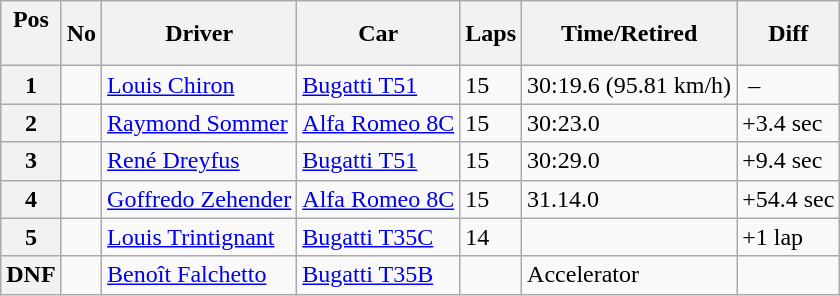<table class="wikitable" style="font-size:100%">
<tr>
<th>Pos<br><br></th>
<th>No</th>
<th>Driver</th>
<th>Car</th>
<th>Laps</th>
<th>Time/Retired</th>
<th>Diff</th>
</tr>
<tr>
<th>1</th>
<td></td>
<td> <a href='#'>Louis Chiron</a></td>
<td><a href='#'>Bugatti T51</a></td>
<td>15</td>
<td>30:19.6 (95.81 km/h)</td>
<td> –</td>
</tr>
<tr>
<th>2</th>
<td></td>
<td> <a href='#'>Raymond Sommer</a></td>
<td><a href='#'>Alfa Romeo 8C</a></td>
<td>15</td>
<td>30:23.0</td>
<td>+3.4 sec</td>
</tr>
<tr>
<th>3</th>
<td></td>
<td> <a href='#'>René Dreyfus</a></td>
<td><a href='#'>Bugatti T51</a></td>
<td>15</td>
<td>30:29.0</td>
<td>+9.4 sec</td>
</tr>
<tr>
<th>4</th>
<td></td>
<td> <a href='#'>Goffredo Zehender</a></td>
<td><a href='#'>Alfa Romeo 8C</a></td>
<td>15</td>
<td>31.14.0</td>
<td>+54.4 sec</td>
</tr>
<tr>
<th>5</th>
<td></td>
<td> <a href='#'>Louis Trintignant</a></td>
<td><a href='#'>Bugatti T35C</a></td>
<td>14</td>
<td></td>
<td>+1 lap</td>
</tr>
<tr>
<th>DNF</th>
<td></td>
<td> <a href='#'>Benoît Falchetto</a></td>
<td><a href='#'>Bugatti T35B</a></td>
<td></td>
<td>Accelerator</td>
<td></td>
</tr>
</table>
